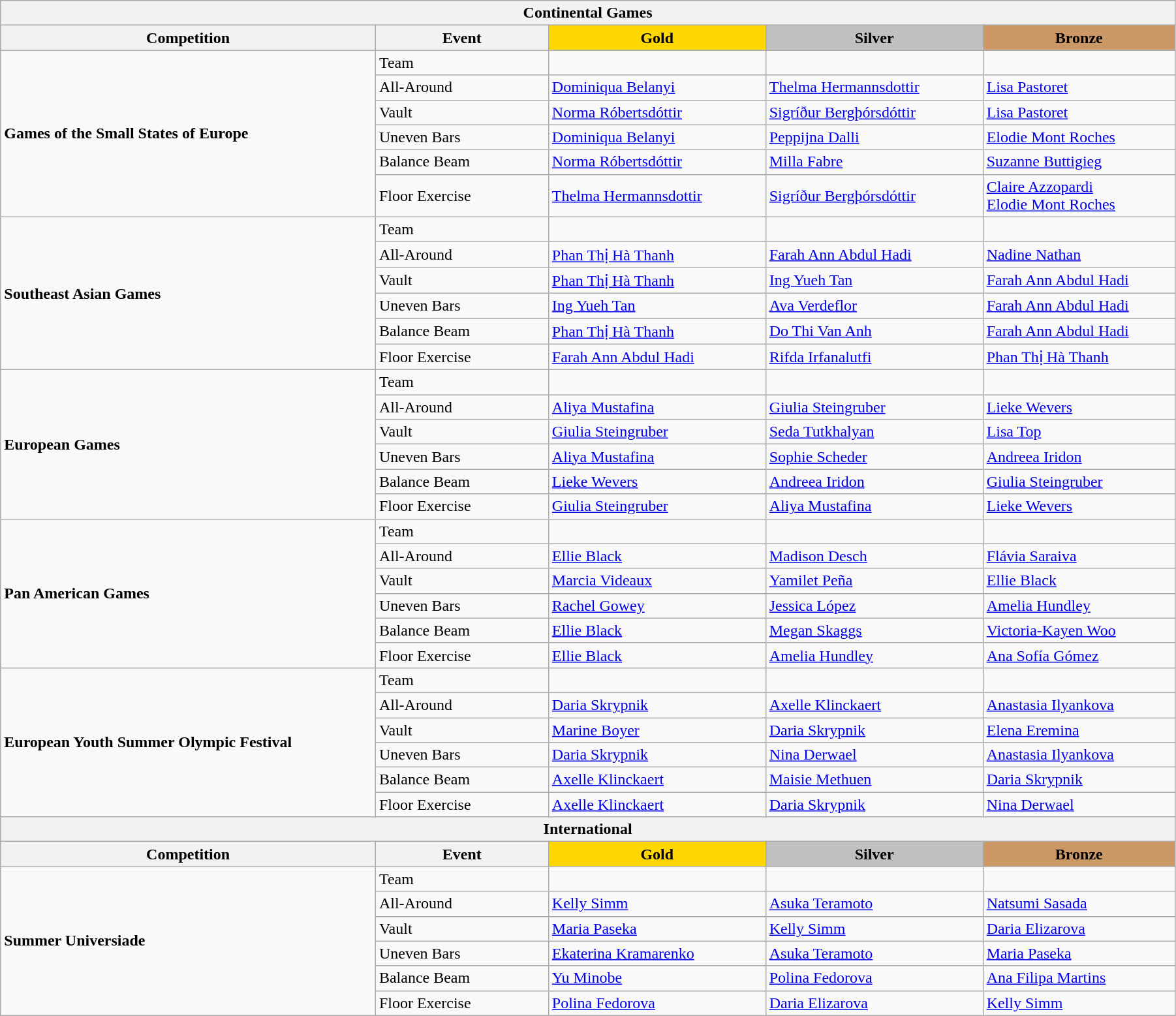<table class="wikitable" style="width:95%;">
<tr>
<th colspan=5>Continental Games</th>
</tr>
<tr>
<th style="text-align:center; width:11%;">Competition</th>
<th style="text-align:center; width:4%;">Event</th>
<td style="text-align:center; width:5%; background:gold;"><strong>Gold</strong></td>
<td style="text-align:center; width:5%; background:silver;"><strong>Silver</strong></td>
<td style="text-align:center; width:5%; background:#c96;"><strong>Bronze</strong></td>
</tr>
<tr>
<td rowspan=6><strong>Games of the Small States of Europe</strong></td>
<td>Team</td>
<td></td>
<td></td>
<td></td>
</tr>
<tr>
<td>All-Around</td>
<td> <a href='#'>Dominiqua Belanyi</a></td>
<td> <a href='#'>Thelma Hermannsdottir</a></td>
<td> <a href='#'>Lisa Pastoret</a></td>
</tr>
<tr>
<td>Vault</td>
<td> <a href='#'>Norma Róbertsdóttir</a></td>
<td> <a href='#'>Sigríður Bergþórsdóttir</a></td>
<td> <a href='#'>Lisa Pastoret</a></td>
</tr>
<tr>
<td>Uneven Bars</td>
<td> <a href='#'>Dominiqua Belanyi</a></td>
<td> <a href='#'>Peppijna Dalli</a></td>
<td> <a href='#'>Elodie Mont Roches</a></td>
</tr>
<tr>
<td>Balance Beam</td>
<td> <a href='#'>Norma Róbertsdóttir</a></td>
<td> <a href='#'>Milla Fabre</a></td>
<td> <a href='#'>Suzanne Buttigieg</a></td>
</tr>
<tr>
<td>Floor Exercise</td>
<td> <a href='#'>Thelma Hermannsdottir</a></td>
<td> <a href='#'>Sigríður Bergþórsdóttir</a></td>
<td> <a href='#'>Claire Azzopardi</a><br> <a href='#'>Elodie Mont Roches</a></td>
</tr>
<tr>
<td rowspan=6><strong>Southeast Asian Games</strong></td>
<td>Team</td>
<td></td>
<td></td>
<td></td>
</tr>
<tr>
<td>All-Around</td>
<td> <a href='#'>Phan Thị Hà Thanh</a></td>
<td> <a href='#'>Farah Ann Abdul Hadi</a></td>
<td> <a href='#'>Nadine Nathan</a></td>
</tr>
<tr>
<td>Vault</td>
<td> <a href='#'>Phan Thị Hà Thanh</a></td>
<td> <a href='#'>Ing Yueh Tan</a></td>
<td> <a href='#'>Farah Ann Abdul Hadi</a></td>
</tr>
<tr>
<td>Uneven Bars</td>
<td> <a href='#'>Ing Yueh Tan</a></td>
<td> <a href='#'>Ava Verdeflor</a></td>
<td> <a href='#'>Farah Ann Abdul Hadi</a></td>
</tr>
<tr>
<td>Balance Beam</td>
<td> <a href='#'>Phan Thị Hà Thanh</a></td>
<td> <a href='#'>Do Thi Van Anh</a></td>
<td> <a href='#'>Farah Ann Abdul Hadi</a></td>
</tr>
<tr>
<td>Floor Exercise</td>
<td> <a href='#'>Farah Ann Abdul Hadi</a></td>
<td> <a href='#'>Rifda Irfanalutfi</a></td>
<td> <a href='#'>Phan Thị Hà Thanh</a></td>
</tr>
<tr>
<td rowspan=6><strong>European Games</strong></td>
<td>Team</td>
<td></td>
<td></td>
<td></td>
</tr>
<tr>
<td>All-Around</td>
<td> <a href='#'>Aliya Mustafina</a></td>
<td> <a href='#'>Giulia Steingruber</a></td>
<td> <a href='#'>Lieke Wevers</a></td>
</tr>
<tr>
<td>Vault</td>
<td> <a href='#'>Giulia Steingruber</a></td>
<td> <a href='#'>Seda Tutkhalyan</a></td>
<td> <a href='#'>Lisa Top</a></td>
</tr>
<tr>
<td>Uneven Bars</td>
<td> <a href='#'>Aliya Mustafina</a></td>
<td> <a href='#'>Sophie Scheder</a></td>
<td> <a href='#'>Andreea Iridon</a></td>
</tr>
<tr>
<td>Balance Beam</td>
<td> <a href='#'>Lieke Wevers</a></td>
<td> <a href='#'>Andreea Iridon</a></td>
<td> <a href='#'>Giulia Steingruber</a></td>
</tr>
<tr>
<td>Floor Exercise</td>
<td> <a href='#'>Giulia Steingruber</a></td>
<td> <a href='#'>Aliya Mustafina</a></td>
<td> <a href='#'>Lieke Wevers</a></td>
</tr>
<tr>
<td rowspan=6><strong>Pan American Games</strong></td>
<td>Team</td>
<td></td>
<td></td>
<td></td>
</tr>
<tr>
<td>All-Around</td>
<td> <a href='#'>Ellie Black</a></td>
<td> <a href='#'>Madison Desch</a></td>
<td> <a href='#'>Flávia Saraiva</a></td>
</tr>
<tr>
<td>Vault</td>
<td> <a href='#'>Marcia Videaux</a></td>
<td> <a href='#'>Yamilet Peña</a></td>
<td> <a href='#'>Ellie Black</a></td>
</tr>
<tr>
<td>Uneven Bars</td>
<td> <a href='#'>Rachel Gowey</a></td>
<td> <a href='#'>Jessica López</a></td>
<td> <a href='#'>Amelia Hundley</a></td>
</tr>
<tr>
<td>Balance Beam</td>
<td> <a href='#'>Ellie Black</a></td>
<td> <a href='#'>Megan Skaggs</a></td>
<td> <a href='#'>Victoria-Kayen Woo</a></td>
</tr>
<tr>
<td>Floor Exercise</td>
<td> <a href='#'>Ellie Black</a></td>
<td> <a href='#'>Amelia Hundley</a></td>
<td> <a href='#'>Ana Sofía Gómez</a></td>
</tr>
<tr>
<td rowspan=6><strong>European Youth Summer Olympic Festival</strong></td>
<td>Team</td>
<td></td>
<td></td>
<td></td>
</tr>
<tr>
<td>All-Around</td>
<td> <a href='#'>Daria Skrypnik</a></td>
<td> <a href='#'>Axelle Klinckaert</a></td>
<td> <a href='#'>Anastasia Ilyankova</a></td>
</tr>
<tr>
<td>Vault</td>
<td> <a href='#'>Marine Boyer</a></td>
<td> <a href='#'>Daria Skrypnik</a></td>
<td> <a href='#'>Elena Eremina</a></td>
</tr>
<tr>
<td>Uneven Bars</td>
<td> <a href='#'>Daria Skrypnik</a></td>
<td> <a href='#'>Nina Derwael</a></td>
<td> <a href='#'>Anastasia Ilyankova</a></td>
</tr>
<tr>
<td>Balance Beam</td>
<td> <a href='#'>Axelle Klinckaert</a></td>
<td> <a href='#'>Maisie Methuen</a></td>
<td> <a href='#'>Daria Skrypnik</a></td>
</tr>
<tr>
<td>Floor Exercise</td>
<td> <a href='#'>Axelle Klinckaert</a></td>
<td> <a href='#'>Daria Skrypnik</a></td>
<td> <a href='#'>Nina Derwael</a></td>
</tr>
<tr>
<th colspan=5>International</th>
</tr>
<tr>
<th style="text-align:center; width:5%;">Competition</th>
<th style="text-align:center; width:5%;">Event</th>
<td style="text-align:center; width:5%; background:gold;"><strong>Gold</strong></td>
<td style="text-align:center; width:5%; background:silver;"><strong>Silver</strong></td>
<td style="text-align:center; width:5%; background:#c96;"><strong>Bronze</strong></td>
</tr>
<tr>
<td rowspan=6><strong>Summer Universiade</strong></td>
<td>Team</td>
<td></td>
<td></td>
<td></td>
</tr>
<tr>
<td>All-Around</td>
<td> <a href='#'>Kelly Simm</a></td>
<td> <a href='#'>Asuka Teramoto</a></td>
<td> <a href='#'>Natsumi Sasada</a></td>
</tr>
<tr>
<td>Vault</td>
<td> <a href='#'>Maria Paseka</a></td>
<td> <a href='#'>Kelly Simm</a></td>
<td> <a href='#'>Daria Elizarova</a></td>
</tr>
<tr>
<td>Uneven Bars</td>
<td> <a href='#'>Ekaterina Kramarenko</a></td>
<td> <a href='#'>Asuka Teramoto</a></td>
<td> <a href='#'>Maria Paseka</a></td>
</tr>
<tr>
<td>Balance Beam</td>
<td> <a href='#'>Yu Minobe</a></td>
<td> <a href='#'>Polina Fedorova</a></td>
<td> <a href='#'>Ana Filipa Martins</a></td>
</tr>
<tr>
<td>Floor Exercise</td>
<td> <a href='#'>Polina Fedorova</a></td>
<td> <a href='#'>Daria Elizarova</a></td>
<td> <a href='#'>Kelly Simm</a></td>
</tr>
</table>
